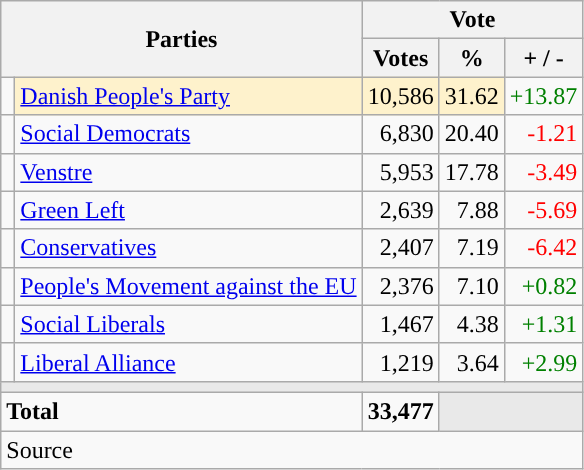<table class="wikitable" style="text-align:right;">
<tr>
<th style="text-align:centre;" rowspan="2" colspan="2" width="225">Parties</th>
<th colspan="3">Vote</th>
</tr>
<tr>
<th width="15">Votes</th>
<th width="15">%</th>
<th width="15">+ / -</th>
</tr>
<tr>
<td width="2" style="color:inherit;background:"></td>
<td bgcolor=#fef2cc   align="left"><a href='#'>Danish People's Party</a></td>
<td bgcolor=#fef2cc>10,586</td>
<td bgcolor=#fef2cc>31.62</td>
<td style=color:green;>+13.87</td>
</tr>
<tr>
<td width="2" style="color:inherit;background:"></td>
<td align="left"><a href='#'>Social Democrats</a></td>
<td>6,830</td>
<td>20.40</td>
<td style=color:red;>-1.21</td>
</tr>
<tr>
<td width="2" style="color:inherit;background:"></td>
<td align="left"><a href='#'>Venstre</a></td>
<td>5,953</td>
<td>17.78</td>
<td style=color:red;>-3.49</td>
</tr>
<tr>
<td width="2" style="color:inherit;background:"></td>
<td align="left"><a href='#'>Green Left</a></td>
<td>2,639</td>
<td>7.88</td>
<td style=color:red;>-5.69</td>
</tr>
<tr>
<td width="2" style="color:inherit;background:"></td>
<td align="left"><a href='#'>Conservatives</a></td>
<td>2,407</td>
<td>7.19</td>
<td style=color:red;>-6.42</td>
</tr>
<tr>
<td width="2" style="color:inherit;background:"></td>
<td align="left"><a href='#'>People's Movement against the EU</a></td>
<td>2,376</td>
<td>7.10</td>
<td style=color:green;>+0.82</td>
</tr>
<tr>
<td width="2" style="color:inherit;background:"></td>
<td align="left"><a href='#'>Social Liberals</a></td>
<td>1,467</td>
<td>4.38</td>
<td style=color:green;>+1.31</td>
</tr>
<tr>
<td width="2" style="color:inherit;background:"></td>
<td align="left"><a href='#'>Liberal Alliance</a></td>
<td>1,219</td>
<td>3.64</td>
<td style=color:green;>+2.99</td>
</tr>
<tr>
<td colspan="7" bgcolor="#E9E9E9"></td>
</tr>
<tr>
<td align="left" colspan="2"><strong>Total</strong></td>
<td><strong>33,477</strong></td>
<td bgcolor="#E9E9E9" colspan="2"></td>
</tr>
<tr>
<td align="left" colspan="6">Source</td>
</tr>
</table>
